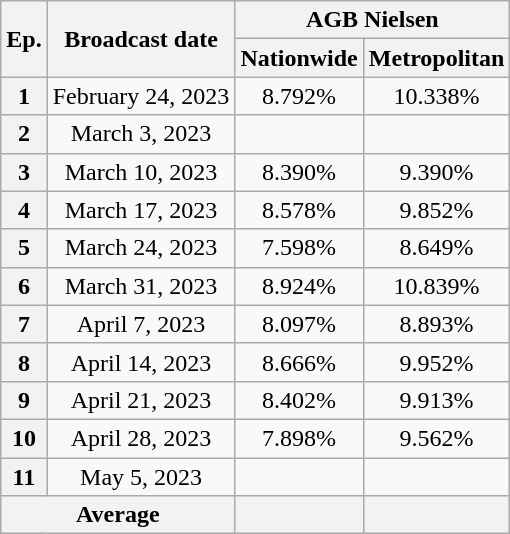<table class="wikitable" style="text-align:center">
<tr>
<th rowspan="2">Ep.</th>
<th rowspan="2">Broadcast date</th>
<th colspan="2">AGB Nielsen</th>
</tr>
<tr>
<th>Nationwide</th>
<th>Metropolitan</th>
</tr>
<tr>
<th>1</th>
<td>February 24, 2023</td>
<td>8.792% </td>
<td>10.338% </td>
</tr>
<tr>
<th>2</th>
<td>March 3, 2023</td>
<td><strong></strong> </td>
<td><strong></strong> </td>
</tr>
<tr>
<th>3</th>
<td>March 10, 2023</td>
<td>8.390% </td>
<td>9.390% </td>
</tr>
<tr>
<th>4</th>
<td>March 17, 2023</td>
<td>8.578% </td>
<td>9.852% </td>
</tr>
<tr>
<th>5</th>
<td>March 24, 2023</td>
<td>7.598% </td>
<td>8.649% </td>
</tr>
<tr>
<th>6</th>
<td>March 31, 2023</td>
<td>8.924% </td>
<td>10.839% </td>
</tr>
<tr>
<th>7</th>
<td>April 7, 2023</td>
<td>8.097% </td>
<td>8.893% </td>
</tr>
<tr>
<th>8</th>
<td>April 14, 2023</td>
<td>8.666% </td>
<td>9.952% </td>
</tr>
<tr>
<th>9</th>
<td>April 21, 2023</td>
<td>8.402% </td>
<td>9.913% </td>
</tr>
<tr>
<th>10</th>
<td>April 28, 2023</td>
<td>7.898% </td>
<td>9.562% </td>
</tr>
<tr>
<th>11</th>
<td>May 5, 2023</td>
<td><strong></strong> </td>
<td><strong></strong> </td>
</tr>
<tr>
<th colspan="2">Average</th>
<th></th>
<th></th>
</tr>
</table>
